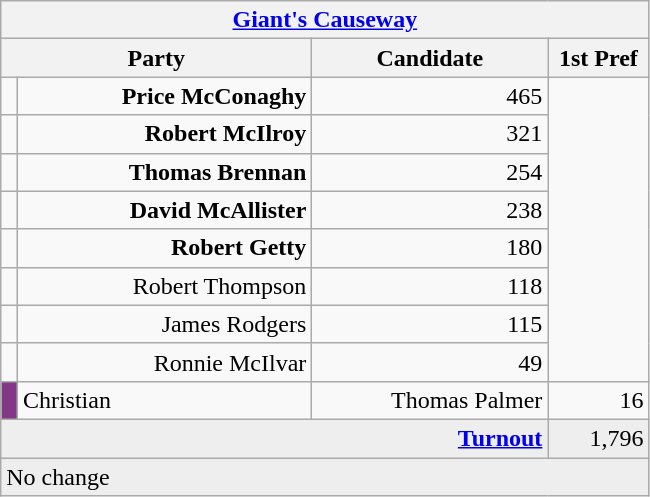<table class="wikitable">
<tr>
<th colspan="4" align="center"><a href='#'>Giant's Causeway</a></th>
</tr>
<tr>
<th colspan="2" align="center" width=200>Party</th>
<th width=150>Candidate</th>
<th width=60>1st Pref</th>
</tr>
<tr>
<td></td>
<td align="right"><strong>Price McConaghy</strong></td>
<td align="right">465</td>
</tr>
<tr>
<td></td>
<td align="right"><strong>Robert McIlroy</strong></td>
<td align="right">321</td>
</tr>
<tr>
<td></td>
<td align="right"><strong>Thomas Brennan</strong></td>
<td align="right">254</td>
</tr>
<tr>
<td></td>
<td align="right"><strong>David McAllister</strong></td>
<td align="right">238</td>
</tr>
<tr>
<td></td>
<td align="right"><strong>Robert Getty</strong></td>
<td align="right">180</td>
</tr>
<tr>
<td></td>
<td align="right">Robert Thompson</td>
<td align="right">118</td>
</tr>
<tr>
<td></td>
<td align="right">James Rodgers</td>
<td align="right">115</td>
</tr>
<tr>
<td></td>
<td align="right">Ronnie McIlvar</td>
<td align="right">49</td>
</tr>
<tr>
<td style="color:inherit;background-color: #813887"></td>
<td>Christian</td>
<td align="right">Thomas Palmer</td>
<td align="right">16</td>
</tr>
<tr bgcolor="EEEEEE">
<td colspan=3 align="right"><strong><a href='#'>Turnout</a></strong></td>
<td align="right">1,796</td>
</tr>
<tr>
<td colspan=4 bgcolor="EEEEEE">No change</td>
</tr>
</table>
